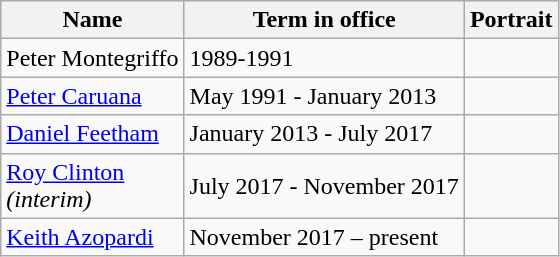<table class="wikitable">
<tr>
<th>Name</th>
<th>Term in office</th>
<th>Portrait</th>
</tr>
<tr>
<td>Peter Montegriffo</td>
<td>1989-1991</td>
<td></td>
</tr>
<tr>
<td><a href='#'>Peter Caruana</a></td>
<td>May 1991 - January 2013</td>
<td></td>
</tr>
<tr>
<td><a href='#'>Daniel Feetham</a></td>
<td>January 2013 - July 2017</td>
<td></td>
</tr>
<tr>
<td><a href='#'>Roy Clinton</a><br><em>(interim)</em></td>
<td>July 2017 - November 2017</td>
<td></td>
</tr>
<tr>
<td><a href='#'>Keith Azopardi</a></td>
<td>November 2017 – present</td>
<td Keith Azopardi 2011.jpg></td>
</tr>
</table>
